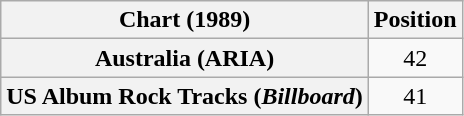<table class="wikitable plainrowheaders" style="text-align:center">
<tr>
<th>Chart (1989)</th>
<th>Position</th>
</tr>
<tr>
<th scope="row">Australia (ARIA)</th>
<td>42</td>
</tr>
<tr>
<th scope="row">US Album Rock Tracks (<em>Billboard</em>)</th>
<td>41</td>
</tr>
</table>
